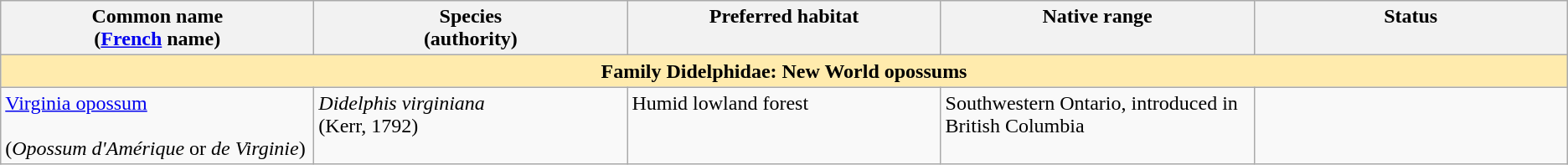<table class="wikitable sortable sticky-header-multi" style=text-align:center" style="margin:1em auto;">
<tr valign="top">
<th style="width:20%;">Common name<br>(<a href='#'>French</a> name)</th>
<th style="width:20%;">Species<br>(authority)</th>
<th style="width:20%;">Preferred habitat</th>
<th style="width:20%;">Native range</th>
<th style="width:20%;">Status</th>
</tr>
<tr>
<td style="text-align:center;" bgcolor="#ffebad" colspan=5><strong>Family Didelphidae: New World opossums</strong></td>
</tr>
<tr valign="top">
<td><a href='#'>Virginia opossum</a><br>
<br>(<em>Opossum d'Amérique</em> or <em>de Virginie</em>)</td>
<td><em>Didelphis virginiana</em><br>(Kerr, 1792)</td>
<td>Humid lowland forest</td>
<td>Southwestern Ontario, introduced in British Columbia</td>
<td></td>
</tr>
</table>
